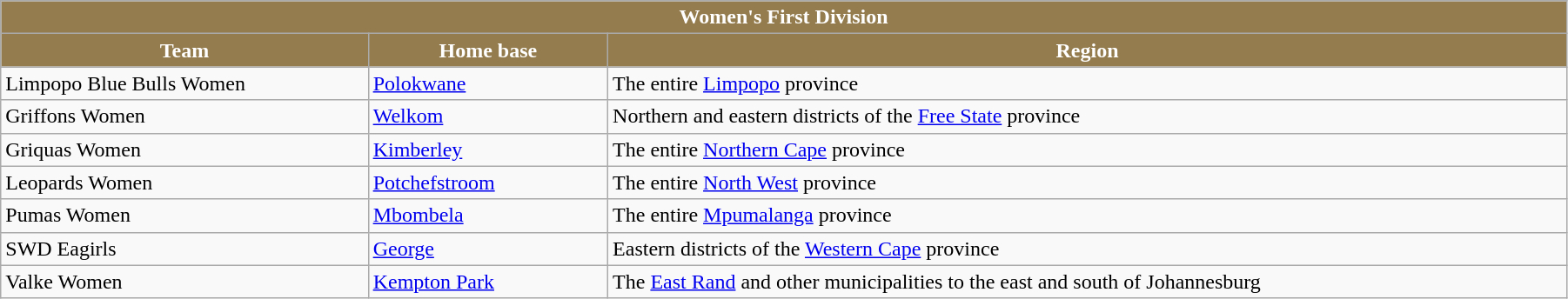<table class="wikitable sortable" style="text-align:left; font-size:100%; width:95%;">
<tr>
<td colspan=4 align=center ! style="background: #947C4E; color:#FFFFFF"><strong> Women's First Division </strong></td>
</tr>
<tr>
<th style="background: #947C4E; color:#FFFFFF" width="23%">Team</th>
<th style="background: #947C4E; color:#FFFFFF" width="15%">Home base</th>
<th style="background: #947C4E; color:#FFFFFF" width="60%">Region</th>
</tr>
<tr>
<td> Limpopo Blue Bulls Women</td>
<td><a href='#'>Polokwane</a></td>
<td>The entire <a href='#'>Limpopo</a> province</td>
</tr>
<tr>
<td> Griffons Women</td>
<td><a href='#'>Welkom</a></td>
<td>Northern and eastern districts of the <a href='#'>Free State</a> province</td>
</tr>
<tr>
<td> Griquas Women</td>
<td><a href='#'>Kimberley</a></td>
<td>The entire <a href='#'>Northern Cape</a> province</td>
</tr>
<tr>
<td> Leopards Women</td>
<td><a href='#'>Potchefstroom</a></td>
<td>The entire <a href='#'>North West</a> province</td>
</tr>
<tr>
<td> Pumas Women</td>
<td><a href='#'>Mbombela</a></td>
<td>The entire <a href='#'>Mpumalanga</a> province</td>
</tr>
<tr>
<td> SWD Eagirls</td>
<td><a href='#'>George</a></td>
<td>Eastern districts of the <a href='#'>Western Cape</a> province</td>
</tr>
<tr>
<td> Valke Women</td>
<td><a href='#'>Kempton Park</a></td>
<td>The <a href='#'>East Rand</a> and other municipalities to the east and south of Johannesburg</td>
</tr>
</table>
